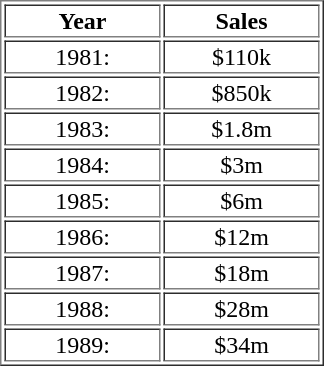<table align="right" border="1" style="text-align:center">
<tr>
<th width="100"><strong>Year</strong></th>
<th width="100"><strong>Sales</strong></th>
</tr>
<tr>
<td>1981:</td>
<td>$110k</td>
</tr>
<tr>
<td>1982:</td>
<td>$850k</td>
</tr>
<tr>
<td>1983:</td>
<td>$1.8m</td>
</tr>
<tr>
<td>1984:</td>
<td>$3m</td>
</tr>
<tr>
<td>1985:</td>
<td>$6m</td>
</tr>
<tr>
<td>1986:</td>
<td>$12m</td>
</tr>
<tr>
<td>1987:</td>
<td>$18m</td>
</tr>
<tr>
<td>1988:</td>
<td>$28m</td>
</tr>
<tr>
<td>1989:</td>
<td>$34m</td>
</tr>
</table>
